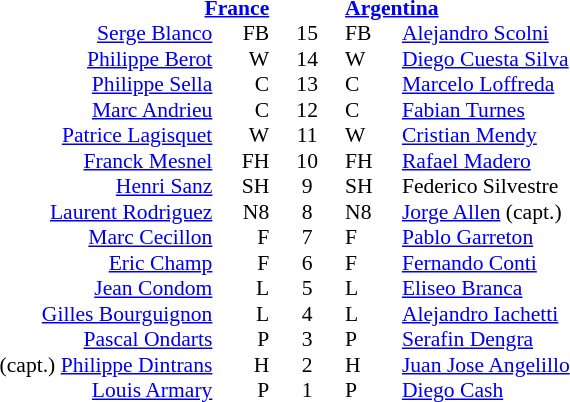<table width="100%" style="font-size: 90%; " cellspacing="0" cellpadding="0" align=center>
<tr>
<td width=41%; text-align=right></td>
<td width=3%; text-align:right></td>
<td width=4%; text-align:center></td>
<td width=3%; text-align:left></td>
<td width=49%; text-align:left></td>
</tr>
<tr>
<td colspan=2; align=right><strong><a href='#'>France</a></strong></td>
<td></td>
<td colspan=2;><strong><a href='#'>Argentina</a></strong></td>
</tr>
<tr>
<td align=right><a href='#'>Serge Blanco</a></td>
<td align=right>FB</td>
<td align=center>15</td>
<td>FB</td>
<td><a href='#'>Alejandro Scolni</a></td>
</tr>
<tr>
<td align=right><a href='#'>Philippe Berot</a></td>
<td align=right>W</td>
<td align=center>14</td>
<td>W</td>
<td><a href='#'>Diego Cuesta Silva</a></td>
</tr>
<tr>
<td align=right><a href='#'>Philippe Sella</a></td>
<td align=right>C</td>
<td align=center>13</td>
<td>C</td>
<td><a href='#'>Marcelo Loffreda</a></td>
</tr>
<tr>
<td align=right><a href='#'>Marc Andrieu</a></td>
<td align=right>C</td>
<td align=center>12</td>
<td>C</td>
<td><a href='#'>Fabian Turnes</a></td>
</tr>
<tr>
<td align=right><a href='#'>Patrice Lagisquet</a></td>
<td align=right>W</td>
<td align=center>11</td>
<td>W</td>
<td><a href='#'>Cristian Mendy</a></td>
</tr>
<tr>
<td align=right><a href='#'>Franck Mesnel</a></td>
<td align=right>FH</td>
<td align=center>10</td>
<td>FH</td>
<td><a href='#'>Rafael Madero</a></td>
</tr>
<tr>
<td align=right><a href='#'>Henri Sanz</a></td>
<td align=right>SH</td>
<td align=center>9</td>
<td>SH</td>
<td>Federico Silvestre</td>
</tr>
<tr>
<td align=right><a href='#'>Laurent Rodriguez</a></td>
<td align=right>N8</td>
<td align=center>8</td>
<td>N8</td>
<td><a href='#'>Jorge Allen</a> (capt.)</td>
</tr>
<tr>
<td align=right><a href='#'>Marc Cecillon</a></td>
<td align=right>F</td>
<td align=center>7</td>
<td>F</td>
<td><a href='#'>Pablo Garreton</a></td>
</tr>
<tr>
<td align=right><a href='#'>Eric Champ</a></td>
<td align=right>F</td>
<td align=center>6</td>
<td>F</td>
<td><a href='#'>Fernando Conti</a></td>
</tr>
<tr>
<td align=right><a href='#'>Jean Condom</a></td>
<td align=right>L</td>
<td align=center>5</td>
<td>L</td>
<td><a href='#'>Eliseo Branca</a></td>
</tr>
<tr>
<td align=right><a href='#'>Gilles Bourguignon</a></td>
<td align=right>L</td>
<td align=center>4</td>
<td>L</td>
<td><a href='#'>Alejandro Iachetti</a></td>
</tr>
<tr>
<td align=right><a href='#'>Pascal Ondarts</a></td>
<td align=right>P</td>
<td align=center>3</td>
<td>P</td>
<td><a href='#'>Serafin Dengra</a></td>
</tr>
<tr>
<td align=right>(capt.) <a href='#'>Philippe Dintrans</a></td>
<td align=right>H</td>
<td align=center>2</td>
<td>H</td>
<td><a href='#'>Juan Jose Angelillo</a></td>
</tr>
<tr>
<td align=right><a href='#'>Louis Armary</a></td>
<td align=right>P</td>
<td align=center>1</td>
<td>P</td>
<td><a href='#'>Diego Cash</a></td>
</tr>
</table>
